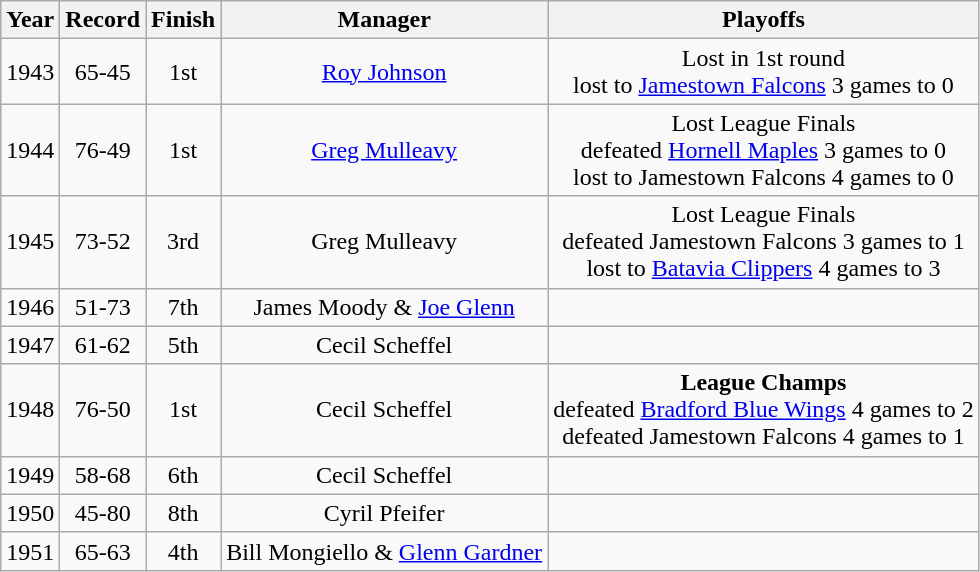<table class="wikitable">
<tr>
<th>Year</th>
<th>Record</th>
<th>Finish</th>
<th>Manager</th>
<th>Playoffs</th>
</tr>
<tr align=center>
<td>1943</td>
<td>65-45</td>
<td>1st</td>
<td><a href='#'>Roy Johnson</a></td>
<td>Lost in 1st round<br>lost to <a href='#'>Jamestown Falcons</a> 3 games to 0</td>
</tr>
<tr align=center>
<td>1944</td>
<td>76-49</td>
<td>1st</td>
<td><a href='#'>Greg Mulleavy</a></td>
<td>Lost League Finals<br>defeated <a href='#'>Hornell Maples</a> 3 games to 0<br>lost to Jamestown Falcons 4 games to 0</td>
</tr>
<tr align=center>
<td>1945</td>
<td>73-52</td>
<td>3rd</td>
<td>Greg Mulleavy</td>
<td>Lost League Finals<br>defeated Jamestown Falcons 3 games to 1<br>lost to <a href='#'>Batavia Clippers</a> 4 games to 3</td>
</tr>
<tr align=center>
<td>1946</td>
<td>51-73</td>
<td>7th</td>
<td>James Moody & <a href='#'>Joe Glenn</a></td>
<td></td>
</tr>
<tr align=center>
<td>1947</td>
<td>61-62</td>
<td>5th</td>
<td>Cecil Scheffel</td>
<td></td>
</tr>
<tr align=center>
<td>1948</td>
<td>76-50</td>
<td>1st</td>
<td>Cecil Scheffel</td>
<td><strong>League Champs</strong><br>defeated <a href='#'>Bradford Blue Wings</a> 4 games to 2<br>defeated Jamestown Falcons 4 games to 1</td>
</tr>
<tr align=center>
<td>1949</td>
<td>58-68</td>
<td>6th</td>
<td>Cecil Scheffel</td>
<td></td>
</tr>
<tr align=center>
<td>1950</td>
<td>45-80</td>
<td>8th</td>
<td>Cyril Pfeifer</td>
<td></td>
</tr>
<tr align=center>
<td>1951</td>
<td>65-63</td>
<td>4th</td>
<td>Bill Mongiello & <a href='#'>Glenn Gardner</a></td>
<td></td>
</tr>
</table>
